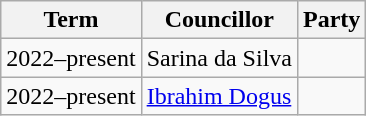<table class="wikitable">
<tr>
<th>Term</th>
<th>Councillor</th>
<th colspan=2>Party</th>
</tr>
<tr>
<td>2022–present</td>
<td>Sarina da Silva</td>
<td></td>
</tr>
<tr>
<td>2022–present</td>
<td><a href='#'>Ibrahim Dogus</a></td>
<td></td>
</tr>
</table>
